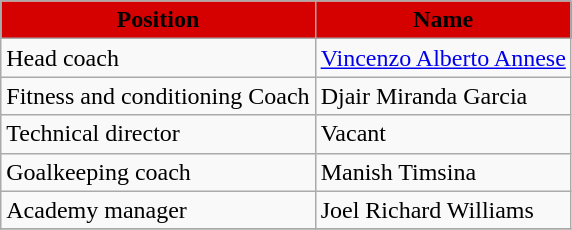<table class="wikitable">
<tr>
<th style="background:#d50000;"><strong>Position</strong></th>
<th style="background:#d50000;"><strong>Name</strong></th>
</tr>
<tr>
<td>Head coach</td>
<td> <a href='#'>Vincenzo Alberto Annese</a></td>
</tr>
<tr>
<td>Fitness and conditioning Coach</td>
<td> Djair Miranda Garcia</td>
</tr>
<tr>
<td>Technical director</td>
<td>Vacant</td>
</tr>
<tr>
<td>Goalkeeping coach</td>
<td> Manish Timsina</td>
</tr>
<tr>
<td>Academy manager</td>
<td> Joel Richard Williams</td>
</tr>
<tr>
</tr>
</table>
